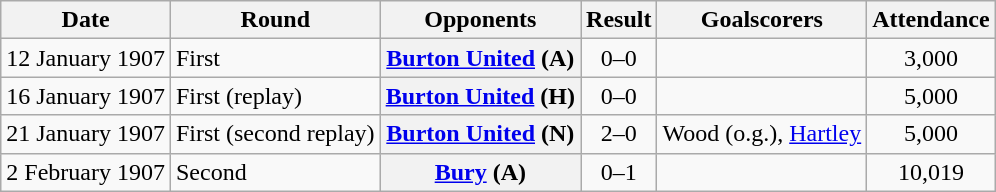<table class="wikitable plainrowheaders sortable">
<tr>
<th scope=col>Date</th>
<th scope=col>Round</th>
<th scope=col>Opponents</th>
<th scope=col>Result</th>
<th scope=col class=unsortable>Goalscorers</th>
<th scope=col>Attendance</th>
</tr>
<tr>
<td>12 January 1907</td>
<td>First</td>
<th scope=row><a href='#'>Burton United</a> (A)</th>
<td align=center>0–0</td>
<td></td>
<td align=center>3,000</td>
</tr>
<tr>
<td>16 January 1907</td>
<td>First (replay)</td>
<th scope=row><a href='#'>Burton United</a> (H)</th>
<td align=center>0–0</td>
<td></td>
<td align=center>5,000</td>
</tr>
<tr>
<td>21 January 1907</td>
<td>First (second replay)</td>
<th scope=row><a href='#'>Burton United</a> (N)</th>
<td align=center>2–0</td>
<td>Wood (o.g.), <a href='#'>Hartley</a></td>
<td align=center>5,000</td>
</tr>
<tr>
<td>2 February 1907</td>
<td>Second</td>
<th scope=row><a href='#'>Bury</a> (A)</th>
<td align=center>0–1</td>
<td></td>
<td align=center>10,019</td>
</tr>
</table>
